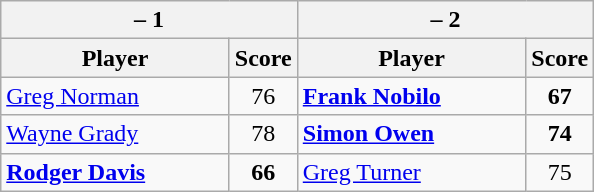<table class=wikitable>
<tr>
<th colspan=2> – 1</th>
<th colspan=2> – 2</th>
</tr>
<tr>
<th width=145>Player</th>
<th>Score</th>
<th width=145>Player</th>
<th>Score</th>
</tr>
<tr>
<td><a href='#'>Greg Norman</a></td>
<td align=center>76</td>
<td><strong><a href='#'>Frank Nobilo</a></strong></td>
<td align=center><strong>67</strong></td>
</tr>
<tr>
<td><a href='#'>Wayne Grady</a></td>
<td align=center>78</td>
<td><strong><a href='#'>Simon Owen</a></strong></td>
<td align=center><strong>74</strong></td>
</tr>
<tr>
<td><strong><a href='#'>Rodger Davis</a></strong></td>
<td align=center><strong>66</strong></td>
<td><a href='#'>Greg Turner</a></td>
<td align=center>75</td>
</tr>
</table>
